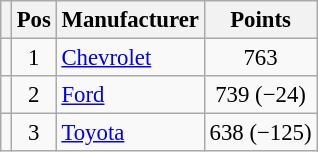<table class="wikitable" style="font-size: 95%;">
<tr>
<th></th>
<th>Pos</th>
<th>Manufacturer</th>
<th>Points</th>
</tr>
<tr>
<td align="left"></td>
<td style="text-align:center;">1</td>
<td><a href='#'>Chevrolet</a></td>
<td style="text-align:center;">763</td>
</tr>
<tr>
<td align="left"></td>
<td style="text-align:center;">2</td>
<td><a href='#'>Ford</a></td>
<td style="text-align:center;">739 (−24)</td>
</tr>
<tr>
<td align="left"></td>
<td style="text-align:center;">3</td>
<td><a href='#'>Toyota</a></td>
<td style="text-align:center;">638 (−125)</td>
</tr>
</table>
